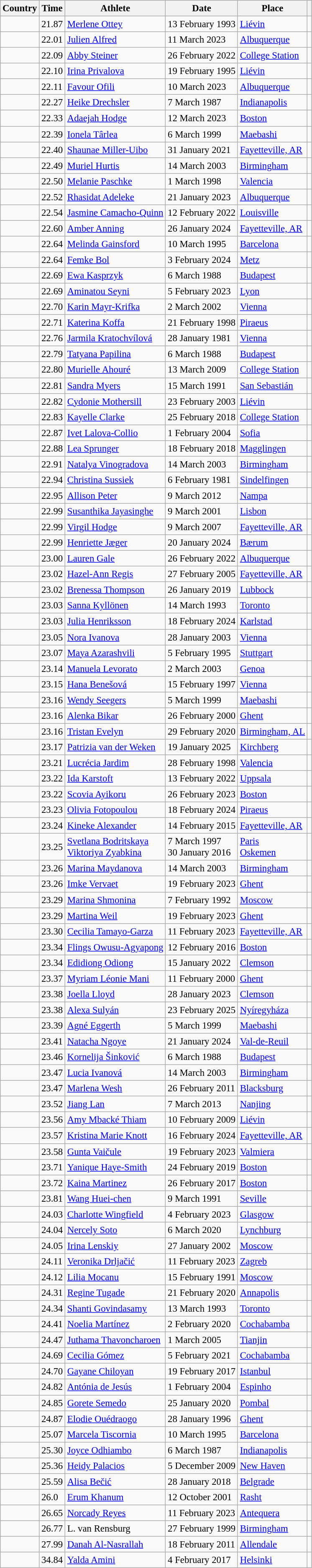<table class="wikitable sortable defaultleft col4right static-row-numbers sticky-header" style="font-size:95%;">
<tr>
<th>Country</th>
<th>Time</th>
<th>Athlete</th>
<th>Date</th>
<th>Place</th>
<th class="unsortable"></th>
</tr>
<tr>
<td></td>
<td>21.87</td>
<td><a href='#'>Merlene Ottey</a></td>
<td>13 February 1993</td>
<td><a href='#'>Liévin</a></td>
<td></td>
</tr>
<tr>
<td></td>
<td>22.01 </td>
<td><a href='#'>Julien Alfred</a></td>
<td>11 March 2023</td>
<td><a href='#'>Albuquerque</a></td>
<td></td>
</tr>
<tr>
<td></td>
<td>22.09</td>
<td><a href='#'>Abby Steiner</a></td>
<td>26 February 2022</td>
<td><a href='#'>College Station</a></td>
<td></td>
</tr>
<tr>
<td></td>
<td>22.10</td>
<td><a href='#'>Irina Privalova</a></td>
<td>19 February 1995</td>
<td><a href='#'>Liévin</a></td>
<td></td>
</tr>
<tr>
<td></td>
<td>22.11 </td>
<td><a href='#'>Favour Ofili</a></td>
<td>10 March 2023</td>
<td><a href='#'>Albuquerque</a></td>
<td></td>
</tr>
<tr>
<td></td>
<td>22.27</td>
<td><a href='#'>Heike Drechsler</a></td>
<td>7 March 1987</td>
<td><a href='#'>Indianapolis</a></td>
<td></td>
</tr>
<tr>
<td></td>
<td>22.33</td>
<td><a href='#'>Adaejah Hodge</a></td>
<td>12 March 2023</td>
<td><a href='#'>Boston</a></td>
<td></td>
</tr>
<tr>
<td></td>
<td>22.39</td>
<td><a href='#'>Ionela Târlea</a></td>
<td>6 March 1999</td>
<td><a href='#'>Maebashi</a></td>
<td></td>
</tr>
<tr>
<td></td>
<td>22.40</td>
<td><a href='#'>Shaunae Miller-Uibo</a></td>
<td>31 January 2021</td>
<td><a href='#'>Fayetteville, AR</a></td>
<td></td>
</tr>
<tr>
<td></td>
<td>22.49</td>
<td><a href='#'>Muriel Hurtis</a></td>
<td>14 March 2003</td>
<td><a href='#'>Birmingham</a></td>
<td></td>
</tr>
<tr>
<td></td>
<td>22.50</td>
<td><a href='#'>Melanie Paschke</a></td>
<td>1 March 1998</td>
<td><a href='#'>Valencia</a></td>
<td></td>
</tr>
<tr>
<td></td>
<td>22.52 </td>
<td><a href='#'>Rhasidat Adeleke</a></td>
<td>21 January 2023</td>
<td><a href='#'>Albuquerque</a></td>
<td></td>
</tr>
<tr>
<td></td>
<td>22.54</td>
<td><a href='#'>Jasmine Camacho-Quinn</a></td>
<td>12 February 2022</td>
<td><a href='#'>Louisville</a></td>
<td></td>
</tr>
<tr>
<td></td>
<td>22.60</td>
<td><a href='#'>Amber Anning</a></td>
<td>26 January 2024</td>
<td><a href='#'>Fayetteville, AR</a></td>
<td></td>
</tr>
<tr>
<td></td>
<td>22.64</td>
<td><a href='#'>Melinda Gainsford</a></td>
<td>10 March 1995</td>
<td><a href='#'>Barcelona</a></td>
<td></td>
</tr>
<tr>
<td></td>
<td>22.64</td>
<td><a href='#'>Femke Bol</a></td>
<td>3 February 2024</td>
<td><a href='#'>Metz </a></td>
<td></td>
</tr>
<tr>
<td></td>
<td>22.69</td>
<td><a href='#'>Ewa Kasprzyk</a></td>
<td>6 March 1988</td>
<td><a href='#'>Budapest</a></td>
<td></td>
</tr>
<tr>
<td></td>
<td>22.69</td>
<td><a href='#'>Aminatou Seyni</a></td>
<td>5 February 2023</td>
<td><a href='#'>Lyon</a></td>
<td></td>
</tr>
<tr>
<td></td>
<td>22.70</td>
<td><a href='#'>Karin Mayr-Krifka</a></td>
<td>2 March 2002</td>
<td><a href='#'>Vienna</a></td>
<td></td>
</tr>
<tr>
<td></td>
<td>22.71</td>
<td><a href='#'>Katerina Koffa</a></td>
<td>21 February 1998</td>
<td><a href='#'>Piraeus</a></td>
<td></td>
</tr>
<tr>
<td></td>
<td>22.76</td>
<td><a href='#'>Jarmila Kratochvílová</a></td>
<td>28 January 1981</td>
<td><a href='#'>Vienna</a></td>
<td></td>
</tr>
<tr>
<td></td>
<td>22.79</td>
<td><a href='#'>Tatyana Papilina</a></td>
<td>6 March 1988</td>
<td><a href='#'>Budapest</a></td>
<td></td>
</tr>
<tr>
<td></td>
<td>22.80</td>
<td><a href='#'>Murielle Ahouré</a></td>
<td>13 March 2009</td>
<td><a href='#'>College Station</a></td>
<td></td>
</tr>
<tr>
<td></td>
<td>22.81</td>
<td><a href='#'>Sandra Myers</a></td>
<td>15 March 1991</td>
<td><a href='#'>San Sebastián </a></td>
<td></td>
</tr>
<tr>
<td></td>
<td>22.82</td>
<td><a href='#'>Cydonie Mothersill</a></td>
<td>23 February 2003</td>
<td><a href='#'>Liévin</a></td>
<td></td>
</tr>
<tr>
<td></td>
<td>22.83</td>
<td><a href='#'>Kayelle Clarke</a></td>
<td>25 February 2018</td>
<td><a href='#'>College Station</a></td>
<td></td>
</tr>
<tr>
<td></td>
<td>22.87</td>
<td><a href='#'>Ivet Lalova-Collio</a></td>
<td>1 February 2004</td>
<td><a href='#'>Sofia </a></td>
<td></td>
</tr>
<tr>
<td></td>
<td>22.88</td>
<td><a href='#'>Lea Sprunger</a></td>
<td>18 February 2018</td>
<td><a href='#'>Magglingen </a></td>
<td></td>
</tr>
<tr>
<td></td>
<td>22.91</td>
<td><a href='#'>Natalya Vinogradova</a></td>
<td>14 March 2003</td>
<td><a href='#'>Birmingham</a></td>
<td></td>
</tr>
<tr>
<td></td>
<td>22.94</td>
<td><a href='#'>Christina Sussiek</a></td>
<td>6 February 1981</td>
<td><a href='#'>Sindelfingen </a></td>
<td></td>
</tr>
<tr>
<td></td>
<td>22.95</td>
<td><a href='#'>Allison Peter</a></td>
<td>9 March 2012</td>
<td><a href='#'>Nampa</a></td>
<td></td>
</tr>
<tr>
<td></td>
<td>22.99</td>
<td><a href='#'>Susanthika Jayasinghe</a></td>
<td>9 March 2001</td>
<td><a href='#'>Lisbon</a></td>
<td></td>
</tr>
<tr>
<td></td>
<td>22.99</td>
<td><a href='#'>Virgil Hodge</a></td>
<td>9 March 2007</td>
<td><a href='#'>Fayetteville, AR</a></td>
<td></td>
</tr>
<tr>
<td></td>
<td>22.99</td>
<td><a href='#'>Henriette Jæger</a></td>
<td>20 January 2024</td>
<td><a href='#'>Bærum </a></td>
<td></td>
</tr>
<tr>
<td></td>
<td>23.00 </td>
<td><a href='#'>Lauren Gale</a></td>
<td>26 February 2022</td>
<td><a href='#'>Albuquerque</a></td>
<td></td>
</tr>
<tr>
<td></td>
<td>23.02</td>
<td><a href='#'>Hazel-Ann Regis</a></td>
<td>27 February 2005</td>
<td><a href='#'>Fayetteville, AR</a></td>
<td></td>
</tr>
<tr>
<td></td>
<td>23.02</td>
<td><a href='#'>Brenessa Thompson</a></td>
<td>26 January 2019</td>
<td><a href='#'>Lubbock</a></td>
<td></td>
</tr>
<tr>
<td></td>
<td>23.03</td>
<td><a href='#'>Sanna Kyllönen</a></td>
<td>14 March 1993</td>
<td><a href='#'>Toronto</a></td>
<td></td>
</tr>
<tr>
<td></td>
<td>23.03</td>
<td><a href='#'>Julia Henriksson</a></td>
<td>18 February 2024</td>
<td><a href='#'>Karlstad </a></td>
<td></td>
</tr>
<tr>
<td></td>
<td>23.05</td>
<td><a href='#'>Nora Ivanova</a></td>
<td>28 January 2003</td>
<td><a href='#'>Vienna</a></td>
<td></td>
</tr>
<tr>
<td></td>
<td>23.07</td>
<td><a href='#'>Maya Azarashvili</a></td>
<td>5 February 1995</td>
<td><a href='#'>Stuttgart </a></td>
<td></td>
</tr>
<tr>
<td></td>
<td>23.14</td>
<td><a href='#'>Manuela Levorato</a></td>
<td>2 March 2003</td>
<td><a href='#'>Genoa</a></td>
<td></td>
</tr>
<tr>
<td></td>
<td>23.15</td>
<td><a href='#'>Hana Benešová</a></td>
<td>15 February 1997</td>
<td><a href='#'>Vienna</a></td>
<td></td>
</tr>
<tr>
<td></td>
<td>23.16</td>
<td><a href='#'>Wendy Seegers</a></td>
<td>5 March 1999</td>
<td><a href='#'>Maebashi</a></td>
<td></td>
</tr>
<tr>
<td></td>
<td>23.16</td>
<td><a href='#'>Alenka Bikar</a></td>
<td>26 February 2000</td>
<td><a href='#'>Ghent</a></td>
<td></td>
</tr>
<tr>
<td></td>
<td>23.16</td>
<td><a href='#'>Tristan Evelyn</a></td>
<td>29 February 2020</td>
<td><a href='#'>Birmingham, AL</a></td>
<td></td>
</tr>
<tr>
<td></td>
<td>23.17</td>
<td><a href='#'>Patrizia van der Weken</a></td>
<td>19 January 2025</td>
<td><a href='#'>Kirchberg</a></td>
<td></td>
</tr>
<tr>
<td></td>
<td>23.21</td>
<td><a href='#'>Lucrécia Jardim</a></td>
<td>28 February 1998</td>
<td><a href='#'>Valencia</a></td>
<td></td>
</tr>
<tr>
<td></td>
<td>23.22</td>
<td><a href='#'>Ida Karstoft</a></td>
<td>13 February 2022</td>
<td><a href='#'>Uppsala </a></td>
<td></td>
</tr>
<tr>
<td></td>
<td>23.22</td>
<td><a href='#'>Scovia Ayikoru</a></td>
<td>26 February 2023</td>
<td><a href='#'>Boston</a></td>
<td></td>
</tr>
<tr>
<td></td>
<td>23.23</td>
<td><a href='#'>Olivia Fotopoulou</a></td>
<td>18 February 2024</td>
<td><a href='#'>Piraeus</a></td>
<td></td>
</tr>
<tr>
<td></td>
<td>23.24</td>
<td><a href='#'>Kineke Alexander</a></td>
<td>14 February 2015</td>
<td><a href='#'>Fayetteville, AR</a></td>
<td></td>
</tr>
<tr>
<td></td>
<td>23.25</td>
<td><a href='#'>Svetlana Bodritskaya</a><br><a href='#'>Viktoriya Zyabkina</a></td>
<td>7 March 1997<br>30 January 2016</td>
<td><a href='#'>Paris</a><br><a href='#'>Oskemen</a></td>
<td></td>
</tr>
<tr>
<td></td>
<td>23.26</td>
<td><a href='#'>Marina Maydanova</a></td>
<td>14 March 2003</td>
<td><a href='#'>Birmingham</a></td>
<td></td>
</tr>
<tr>
<td></td>
<td>23.26</td>
<td><a href='#'>Imke Vervaet</a></td>
<td>19 February 2023</td>
<td><a href='#'>Ghent</a></td>
<td></td>
</tr>
<tr>
<td></td>
<td>23.29</td>
<td><a href='#'>Marina Shmonina</a></td>
<td>7 February 1992</td>
<td><a href='#'>Moscow</a></td>
<td></td>
</tr>
<tr>
<td></td>
<td>23.29</td>
<td><a href='#'>Martina Weil</a></td>
<td>19 February 2023</td>
<td><a href='#'>Ghent</a></td>
<td></td>
</tr>
<tr>
<td></td>
<td>23.30</td>
<td><a href='#'>Cecilia Tamayo-Garza</a></td>
<td>11 February 2023</td>
<td><a href='#'>Fayetteville, AR</a></td>
<td></td>
</tr>
<tr>
<td></td>
<td>23.34</td>
<td><a href='#'>Flings Owusu-Agyapong</a></td>
<td>12 February 2016</td>
<td><a href='#'>Boston</a></td>
<td></td>
</tr>
<tr>
<td></td>
<td>23.34</td>
<td><a href='#'>Edidiong Odiong</a></td>
<td>15 January 2022</td>
<td><a href='#'>Clemson</a></td>
<td></td>
</tr>
<tr>
<td></td>
<td>23.37</td>
<td><a href='#'>Myriam Léonie Mani</a></td>
<td>11 February 2000</td>
<td><a href='#'>Ghent</a></td>
<td></td>
</tr>
<tr>
<td></td>
<td>23.38</td>
<td><a href='#'>Joella Lloyd</a></td>
<td>28 January 2023</td>
<td><a href='#'>Clemson</a></td>
<td></td>
</tr>
<tr>
<td></td>
<td>23.38</td>
<td><a href='#'>Alexa Sulyán</a></td>
<td>23 February 2025</td>
<td><a href='#'>Nyíregyháza</a></td>
<td></td>
</tr>
<tr>
<td></td>
<td>23.39</td>
<td><a href='#'>Agné Eggerth</a></td>
<td>5 March 1999</td>
<td><a href='#'>Maebashi</a></td>
<td></td>
</tr>
<tr>
<td></td>
<td>23.41</td>
<td><a href='#'>Natacha Ngoye</a></td>
<td>21 January 2024</td>
<td><a href='#'>Val-de-Reuil </a></td>
<td></td>
</tr>
<tr>
<td></td>
<td>23.46</td>
<td><a href='#'>Kornelija Šinković</a></td>
<td>6 March 1988</td>
<td><a href='#'>Budapest</a></td>
<td></td>
</tr>
<tr>
<td></td>
<td>23.47</td>
<td><a href='#'>Lucia Ivanová</a></td>
<td>14 March 2003</td>
<td><a href='#'>Birmingham</a></td>
<td></td>
</tr>
<tr>
<td></td>
<td>23.47</td>
<td><a href='#'>Marlena Wesh</a></td>
<td>26 February 2011</td>
<td><a href='#'>Blacksburg</a></td>
<td></td>
</tr>
<tr>
<td></td>
<td>23.52</td>
<td><a href='#'>Jiang Lan</a></td>
<td>7 March 2013</td>
<td><a href='#'>Nanjing </a></td>
<td></td>
</tr>
<tr>
<td></td>
<td>23.56</td>
<td><a href='#'>Amy Mbacké Thiam</a></td>
<td>10 February 2009</td>
<td><a href='#'>Liévin</a></td>
<td></td>
</tr>
<tr>
<td></td>
<td>23.57</td>
<td><a href='#'>Kristina Marie Knott</a></td>
<td>16 February 2024</td>
<td><a href='#'>Fayetteville, AR</a></td>
<td></td>
</tr>
<tr>
<td></td>
<td>23.58</td>
<td><a href='#'>Gunta Vaičule</a></td>
<td>19 February 2023</td>
<td><a href='#'>Valmiera </a></td>
<td></td>
</tr>
<tr>
<td></td>
<td>23.71</td>
<td><a href='#'>Yanique Haye-Smith</a></td>
<td>24 February 2019</td>
<td><a href='#'>Boston</a></td>
<td></td>
</tr>
<tr>
<td></td>
<td>23.72</td>
<td><a href='#'>Kaina Martinez</a></td>
<td>26 February 2017</td>
<td><a href='#'>Boston</a></td>
<td></td>
</tr>
<tr>
<td></td>
<td>23.81</td>
<td><a href='#'>Wang Huei-chen</a></td>
<td>9 March 1991</td>
<td><a href='#'>Seville</a></td>
<td></td>
</tr>
<tr>
<td></td>
<td>24.03</td>
<td><a href='#'>Charlotte Wingfield</a></td>
<td>4 February 2023</td>
<td><a href='#'>Glasgow</a></td>
<td></td>
</tr>
<tr>
<td></td>
<td>24.04</td>
<td><a href='#'>Nercely Soto</a></td>
<td>6 March 2020</td>
<td><a href='#'>Lynchburg</a></td>
<td></td>
</tr>
<tr>
<td></td>
<td>24.05</td>
<td><a href='#'>Irina Lenskiy</a></td>
<td>27 January 2002</td>
<td><a href='#'>Moscow</a></td>
<td></td>
</tr>
<tr>
<td></td>
<td>24.11</td>
<td><a href='#'>Veronika Drljačić</a></td>
<td>11 February 2023</td>
<td><a href='#'>Zagreb</a></td>
<td></td>
</tr>
<tr>
<td></td>
<td>24.12</td>
<td><a href='#'>Lilia Mocanu</a></td>
<td>15 February 1991</td>
<td><a href='#'>Moscow</a></td>
<td></td>
</tr>
<tr>
<td></td>
<td>24.31</td>
<td><a href='#'>Regine Tugade</a></td>
<td>21 February 2020</td>
<td><a href='#'>Annapolis</a></td>
<td></td>
</tr>
<tr>
<td></td>
<td>24.34</td>
<td><a href='#'>Shanti Govindasamy</a></td>
<td>13 March 1993</td>
<td><a href='#'>Toronto</a></td>
<td></td>
</tr>
<tr>
<td></td>
<td>24.41 </td>
<td><a href='#'>Noelia Martínez</a></td>
<td>2 February 2020</td>
<td><a href='#'>Cochabamba</a></td>
<td></td>
</tr>
<tr>
<td></td>
<td>24.47</td>
<td><a href='#'>Juthama Thavoncharoen</a></td>
<td>1 March 2005</td>
<td><a href='#'>Tianjin</a></td>
<td></td>
</tr>
<tr>
<td></td>
<td>24.69 </td>
<td><a href='#'>Cecilia Gómez</a></td>
<td>5 February 2021</td>
<td><a href='#'>Cochabamba</a></td>
<td></td>
</tr>
<tr>
<td></td>
<td>24.70</td>
<td><a href='#'>Gayane Chiloyan</a></td>
<td>19 February 2017</td>
<td><a href='#'>Istanbul</a></td>
<td></td>
</tr>
<tr>
<td></td>
<td>24.82</td>
<td><a href='#'>Antónia de Jesús</a></td>
<td>1 February 2004</td>
<td><a href='#'>Espinho</a></td>
<td></td>
</tr>
<tr>
<td></td>
<td>24.85</td>
<td><a href='#'>Gorete Semedo</a></td>
<td>25 January 2020</td>
<td><a href='#'>Pombal</a></td>
<td></td>
</tr>
<tr>
<td></td>
<td>24.87</td>
<td><a href='#'>Elodie Ouédraogo</a></td>
<td>28 January 1996</td>
<td><a href='#'>Ghent</a></td>
<td></td>
</tr>
<tr>
<td></td>
<td>25.07</td>
<td><a href='#'>Marcela Tiscornia</a></td>
<td>10 March 1995</td>
<td><a href='#'>Barcelona</a></td>
<td></td>
</tr>
<tr>
<td></td>
<td>25.30</td>
<td><a href='#'>Joyce Odhiambo</a></td>
<td>6 March 1987</td>
<td><a href='#'>Indianapolis</a></td>
<td></td>
</tr>
<tr>
<td></td>
<td>25.36</td>
<td><a href='#'>Heidy Palacios</a></td>
<td>5 December 2009</td>
<td><a href='#'>New Haven</a></td>
<td></td>
</tr>
<tr>
<td></td>
<td>25.59</td>
<td><a href='#'>Alisa Bečić</a></td>
<td>28 January 2018</td>
<td><a href='#'>Belgrade</a></td>
<td></td>
</tr>
<tr>
<td></td>
<td>26.0 </td>
<td><a href='#'>Erum Khanum</a></td>
<td>12 October 2001</td>
<td><a href='#'>Rasht</a></td>
<td></td>
</tr>
<tr>
<td></td>
<td>26.65</td>
<td><a href='#'>Norcady Reyes</a></td>
<td>11 February 2023</td>
<td><a href='#'>Antequera</a></td>
<td></td>
</tr>
<tr>
<td></td>
<td>26.77</td>
<td>L. van Rensburg</td>
<td>27 February 1999</td>
<td><a href='#'>Birmingham</a></td>
<td></td>
</tr>
<tr>
<td></td>
<td>27.99 </td>
<td><a href='#'>Danah Al-Nasrallah</a></td>
<td>18 February 2011</td>
<td><a href='#'>Allendale</a></td>
<td></td>
</tr>
<tr>
<td></td>
<td>34.84</td>
<td><a href='#'>Yalda Amini</a></td>
<td>4 February 2017</td>
<td><a href='#'>Helsinki</a></td>
<td></td>
</tr>
</table>
